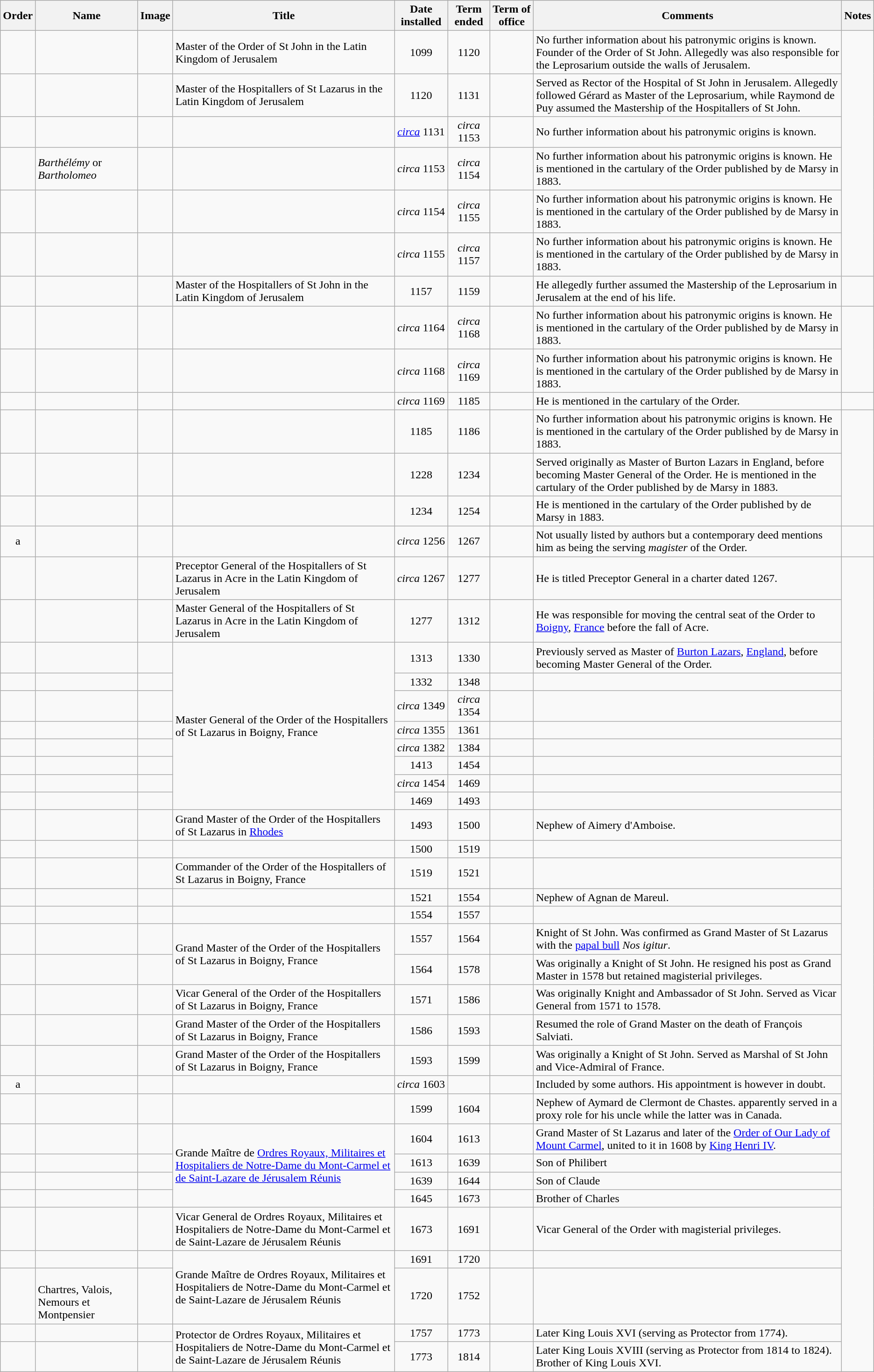<table class="wikitable">
<tr>
<th>Order</th>
<th>Name</th>
<th>Image</th>
<th>Title</th>
<th>Date installed</th>
<th>Term ended</th>
<th>Term of office</th>
<th>Comments</th>
<th>Notes</th>
</tr>
<tr>
<td align="center"></td>
<td></td>
<td></td>
<td>Master of the Order of St John in the Latin Kingdom of Jerusalem</td>
<td align="center">1099</td>
<td align="center">1120</td>
<td align="right"></td>
<td>No further information about his patronymic origins is known. Founder of the Order of St John. Allegedly was also responsible for the Leprosarium outside the walls of Jerusalem.</td>
<td rowspan=6></td>
</tr>
<tr>
<td align="center"></td>
<td></td>
<td></td>
<td>Master of the Hospitallers of St Lazarus in the Latin Kingdom of Jerusalem</td>
<td align="center">1120</td>
<td align="center">1131</td>
<td align="right"></td>
<td>Served as Rector of the Hospital of St John in Jerusalem. Allegedly followed Gérard as Master of the Leprosarium, while Raymond de Puy assumed the Mastership of the Hospitallers of St John.</td>
</tr>
<tr>
<td align="center"></td>
<td></td>
<td></td>
<td></td>
<td align="center"><em><a href='#'>circa</a></em> 1131</td>
<td align="center"><em>circa</em> 1153</td>
<td align="right"></td>
<td>No further information about his patronymic origins is known.</td>
</tr>
<tr>
<td align="center"></td>
<td><em>Barthélémy</em> or <em>Bartholomeo</em></td>
<td></td>
<td></td>
<td align="center"><em>circa</em> 1153</td>
<td align="center"><em>circa</em> 1154</td>
<td align="right"></td>
<td>No further information about his patronymic origins is known. He is mentioned in the cartulary of the Order published by de Marsy in 1883.</td>
</tr>
<tr>
<td align="center"></td>
<td></td>
<td></td>
<td></td>
<td align="center"><em>circa</em> 1154</td>
<td align="center"><em>circa</em> 1155</td>
<td align="right"></td>
<td>No further information about his patronymic origins is known. He is mentioned in the cartulary of the Order published by de Marsy in 1883.</td>
</tr>
<tr>
<td align="center"></td>
<td></td>
<td></td>
<td></td>
<td align="center"><em>circa</em> 1155</td>
<td align="center"><em>circa</em> 1157</td>
<td align="right"></td>
<td>No further information about his patronymic origins is known. He is mentioned in the cartulary of the Order published by de Marsy in 1883.</td>
</tr>
<tr>
<td align="center"></td>
<td></td>
<td></td>
<td>Master of the Hospitallers of St John in the Latin Kingdom of Jerusalem</td>
<td align="center">1157</td>
<td align="center">1159</td>
<td align="right"></td>
<td>He allegedly further assumed the Mastership of the Leprosarium in Jerusalem at the end of his life.</td>
<td></td>
</tr>
<tr>
<td align="center"></td>
<td></td>
<td></td>
<td></td>
<td align="center"><em>circa</em> 1164</td>
<td align="center"><em>circa</em> 1168</td>
<td align="right"></td>
<td>No further information about his patronymic origins is known. He is mentioned in the cartulary of the Order published by de Marsy in 1883.</td>
<td rowspan=2></td>
</tr>
<tr>
<td align="center"></td>
<td></td>
<td></td>
<td></td>
<td align="center"><em>circa</em> 1168</td>
<td align="center"><em>circa</em> 1169</td>
<td align="right"></td>
<td>No further information about his patronymic origins is known. He is mentioned in the cartulary of the Order published by de Marsy in 1883.</td>
</tr>
<tr>
<td align="center"></td>
<td></td>
<td></td>
<td></td>
<td align="center"><em>circa</em> 1169</td>
<td align="center">1185</td>
<td align="right"></td>
<td>He is mentioned in the cartulary of the Order.</td>
<td></td>
</tr>
<tr>
<td align="center"></td>
<td></td>
<td></td>
<td></td>
<td align="center">1185</td>
<td align="center">1186</td>
<td align="right"></td>
<td>No further information about his patronymic origins is known. He is mentioned in the cartulary of the Order published by de Marsy in 1883.</td>
<td rowspan=3></td>
</tr>
<tr>
<td align="center"></td>
<td></td>
<td></td>
<td></td>
<td align="center">1228</td>
<td align="center">1234</td>
<td align="right"></td>
<td>Served originally as Master of Burton Lazars in England, before becoming Master General of the Order. He is mentioned in the cartulary of the Order published by de Marsy in 1883.</td>
</tr>
<tr>
<td align="center"></td>
<td></td>
<td></td>
<td></td>
<td align="center">1234</td>
<td align="center">1254</td>
<td align="right"></td>
<td>He is mentioned in the cartulary of the Order published by de Marsy in 1883.</td>
</tr>
<tr>
<td align="center">a</td>
<td></td>
<td></td>
<td></td>
<td align="center"><em>circa</em> 1256</td>
<td align="center">1267</td>
<td align="right"></td>
<td>Not usually listed by authors but a contemporary deed mentions him as being the serving <em>magister</em> of the Order.</td>
<td></td>
</tr>
<tr>
<td align="center"></td>
<td></td>
<td></td>
<td>Preceptor General of the Hospitallers of St Lazarus in Acre in the Latin Kingdom of Jerusalem</td>
<td align="center"><em>circa</em> 1267</td>
<td align="center">1277</td>
<td align="right"></td>
<td>He is titled Preceptor General in a charter dated 1267.</td>
<td rowspan=31></td>
</tr>
<tr>
<td align="center"></td>
<td></td>
<td></td>
<td>Master General of the Hospitallers of St Lazarus in Acre in the Latin Kingdom of Jerusalem</td>
<td align="center">1277</td>
<td align="center">1312</td>
<td align="right"></td>
<td>He was responsible for moving the central seat of the Order to <a href='#'>Boigny</a>, <a href='#'>France</a> before the fall of Acre.</td>
</tr>
<tr>
<td align="center"></td>
<td></td>
<td></td>
<td rowspan=8>Master General of the Order of the Hospitallers of St Lazarus in Boigny, France</td>
<td align="center">1313</td>
<td align="center">1330</td>
<td align="right"></td>
<td>Previously served as Master of <a href='#'>Burton Lazars</a>, <a href='#'>England</a>, before becoming Master General of the Order.</td>
</tr>
<tr>
<td align="center"></td>
<td></td>
<td></td>
<td align="center">1332</td>
<td align="center">1348</td>
<td align="right"></td>
<td></td>
</tr>
<tr>
<td align="center"></td>
<td></td>
<td></td>
<td align="center"><em>circa</em> 1349</td>
<td align="center"><em>circa</em> 1354</td>
<td align="right"></td>
<td></td>
</tr>
<tr>
<td align="center"></td>
<td></td>
<td></td>
<td align="center"><em>circa</em> 1355</td>
<td align="center">1361</td>
<td align="right"></td>
<td></td>
</tr>
<tr>
<td align="center"></td>
<td></td>
<td></td>
<td align="center"><em>circa</em> 1382</td>
<td align="center">1384</td>
<td align="right"></td>
<td></td>
</tr>
<tr>
<td align="center"></td>
<td></td>
<td></td>
<td align="center">1413</td>
<td align="center">1454</td>
<td align="right"></td>
<td></td>
</tr>
<tr>
<td align="center"></td>
<td></td>
<td></td>
<td align="center"><em>circa</em> 1454</td>
<td align="center">1469</td>
<td align="right"></td>
<td></td>
</tr>
<tr>
<td align="center"></td>
<td></td>
<td></td>
<td align="center">1469</td>
<td align="center">1493</td>
<td align="right"></td>
<td></td>
</tr>
<tr>
<td align="center"></td>
<td></td>
<td></td>
<td>Grand Master of the Order of the Hospitallers of St Lazarus in <a href='#'>Rhodes</a></td>
<td align="center">1493</td>
<td align="center">1500</td>
<td align="right"></td>
<td>Nephew of Aimery d'Amboise.</td>
</tr>
<tr>
<td align="center"></td>
<td></td>
<td></td>
<td></td>
<td align="center">1500</td>
<td align="center">1519</td>
<td align="right"></td>
<td></td>
</tr>
<tr>
<td align="center"></td>
<td></td>
<td></td>
<td>Commander of the Order of the Hospitallers of St Lazarus in Boigny, France</td>
<td align="center">1519</td>
<td align="center">1521</td>
<td align="right"></td>
<td></td>
</tr>
<tr>
<td align="center"></td>
<td></td>
<td></td>
<td></td>
<td align="center">1521</td>
<td align="center">1554</td>
<td align="right"></td>
<td>Nephew of Agnan de Mareul.</td>
</tr>
<tr>
<td align="center"></td>
<td></td>
<td></td>
<td></td>
<td align="center">1554</td>
<td align="center">1557</td>
<td align="right"></td>
<td></td>
</tr>
<tr>
<td align="center"></td>
<td></td>
<td></td>
<td rowspan=2>Grand Master of the Order of the Hospitallers of St Lazarus in Boigny, France</td>
<td align="center">1557</td>
<td align="center">1564</td>
<td align="right"></td>
<td>Knight of St John. Was confirmed as Grand Master of St Lazarus with the <a href='#'>papal bull</a> <em>Nos igitur</em>.</td>
</tr>
<tr>
<td align="center"></td>
<td></td>
<td></td>
<td align="center">1564</td>
<td align="center">1578</td>
<td align="right"></td>
<td>Was originally a Knight of St John. He resigned his post as Grand Master in 1578 but retained magisterial privileges.</td>
</tr>
<tr>
<td align="center"></td>
<td></td>
<td></td>
<td>Vicar General of the Order of the Hospitallers of St Lazarus in Boigny, France</td>
<td align="center">1571</td>
<td align="center">1586</td>
<td align="right"></td>
<td>Was originally Knight and Ambassador of St John. Served as Vicar General from 1571 to 1578.</td>
</tr>
<tr>
<td align="center"></td>
<td></td>
<td></td>
<td>Grand Master of the Order of the Hospitallers of St Lazarus in Boigny, France</td>
<td align="center">1586</td>
<td align="center">1593</td>
<td align="right"></td>
<td>Resumed the role of Grand Master on the death of François Salviati.</td>
</tr>
<tr>
<td align="center"></td>
<td></td>
<td></td>
<td>Grand Master of the Order of the Hospitallers of St Lazarus in Boigny, France</td>
<td align="center">1593</td>
<td align="center">1599</td>
<td align="right"></td>
<td>Was originally a Knight of St John. Served as Marshal of St John and Vice-Admiral of France.</td>
</tr>
<tr>
<td align="center">a</td>
<td></td>
<td></td>
<td></td>
<td align="center"><em>circa</em> 1603</td>
<td align="center"></td>
<td></td>
<td>Included by some authors. His appointment is however in doubt.</td>
</tr>
<tr>
<td align="center"></td>
<td></td>
<td></td>
<td></td>
<td align="center">1599</td>
<td align="center">1604</td>
<td align="right"></td>
<td>Nephew of Aymard de Clermont de Chastes. apparently served in a proxy role for his uncle while the latter was in Canada.</td>
</tr>
<tr>
<td align="center"></td>
<td></td>
<td></td>
<td rowspan=4>Grande Maître de <a href='#'>Ordres Royaux, Militaires et Hospitaliers de Notre-Dame du Mont-Carmel et de Saint-Lazare de Jérusalem Réunis</a></td>
<td align="center">1604</td>
<td align="center">1613</td>
<td align="right"></td>
<td>Grand Master of St Lazarus and later of the <a href='#'>Order of Our Lady of Mount Carmel</a>, united to it in 1608 by <a href='#'>King Henri IV</a>.</td>
</tr>
<tr>
<td align="center"></td>
<td></td>
<td></td>
<td align="center">1613</td>
<td align="center">1639</td>
<td align="right"></td>
<td>Son of Philibert</td>
</tr>
<tr>
<td align="center"></td>
<td></td>
<td></td>
<td align="center">1639</td>
<td align="center">1644</td>
<td align="right"></td>
<td>Son of Claude</td>
</tr>
<tr>
<td align="center"></td>
<td></td>
<td></td>
<td align="center">1645</td>
<td align="center">1673</td>
<td align="right"></td>
<td>Brother of Charles</td>
</tr>
<tr>
<td align="center"></td>
<td></td>
<td></td>
<td>Vicar General de Ordres Royaux, Militaires et Hospitaliers de Notre-Dame du Mont-Carmel et de Saint-Lazare de Jérusalem Réunis</td>
<td align="center">1673</td>
<td align="center">1691</td>
<td align="right"></td>
<td>Vicar General of the Order with magisterial privileges.</td>
</tr>
<tr>
<td align="center"></td>
<td></td>
<td></td>
<td rowspan=2>Grande Maître de Ordres Royaux, Militaires et Hospitaliers de Notre-Dame du Mont-Carmel et de Saint-Lazare de Jérusalem Réunis</td>
<td align="center">1691</td>
<td align="center">1720</td>
<td align="right"></td>
<td></td>
</tr>
<tr>
<td align="center"></td>
<td><br>Chartres, Valois, Nemours et Montpensier</td>
<td></td>
<td align="center">1720</td>
<td align="center">1752</td>
<td align="right"></td>
<td></td>
</tr>
<tr>
<td align="center"></td>
<td></td>
<td></td>
<td rowspan=2>Protector de Ordres Royaux, Militaires et Hospitaliers de Notre-Dame du Mont-Carmel et de Saint-Lazare de Jérusalem Réunis</td>
<td align="center">1757</td>
<td align="center">1773</td>
<td align="right"></td>
<td>Later King Louis XVI (serving as Protector from 1774).</td>
</tr>
<tr>
<td align="center"></td>
<td></td>
<td></td>
<td align="center">1773</td>
<td align="center">1814</td>
<td align="right"></td>
<td>Later King Louis XVIII (serving as Protector from 1814 to 1824). Brother of King Louis XVI.</td>
</tr>
</table>
